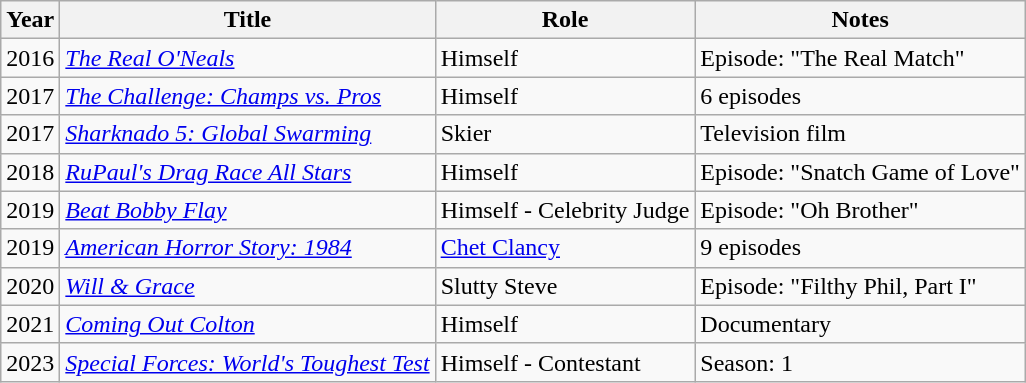<table class="wikitable plainrowheaders">
<tr>
<th scope="col">Year</th>
<th scope="col">Title</th>
<th scope="col">Role</th>
<th scope="col" class="unsortable">Notes</th>
</tr>
<tr>
<td>2016</td>
<td><em><a href='#'>The Real O'Neals</a></em></td>
<td>Himself</td>
<td>Episode: "The Real Match"</td>
</tr>
<tr>
<td>2017</td>
<td><em><a href='#'>The Challenge: Champs vs. Pros</a></em></td>
<td>Himself</td>
<td>6 episodes</td>
</tr>
<tr>
<td>2017</td>
<td><em><a href='#'>Sharknado 5: Global Swarming</a></em></td>
<td>Skier</td>
<td>Television film</td>
</tr>
<tr>
<td>2018</td>
<td><em><a href='#'>RuPaul's Drag Race All Stars</a></em></td>
<td>Himself</td>
<td>Episode: "Snatch Game of Love"</td>
</tr>
<tr>
<td>2019</td>
<td><em><a href='#'>Beat Bobby Flay</a></em></td>
<td>Himself - Celebrity Judge</td>
<td>Episode: "Oh Brother"</td>
</tr>
<tr>
<td>2019</td>
<td><em><a href='#'>American Horror Story: 1984</a></em></td>
<td><a href='#'>Chet Clancy</a></td>
<td>9 episodes</td>
</tr>
<tr>
<td>2020</td>
<td><em><a href='#'>Will & Grace</a></em></td>
<td>Slutty Steve</td>
<td>Episode: "Filthy Phil, Part I"</td>
</tr>
<tr>
<td>2021</td>
<td><em><a href='#'>Coming Out Colton</a></em></td>
<td>Himself</td>
<td>Documentary</td>
</tr>
<tr>
<td>2023</td>
<td><em><a href='#'>Special Forces: World's Toughest Test</a></em></td>
<td>Himself - Contestant</td>
<td>Season: 1</td>
</tr>
</table>
